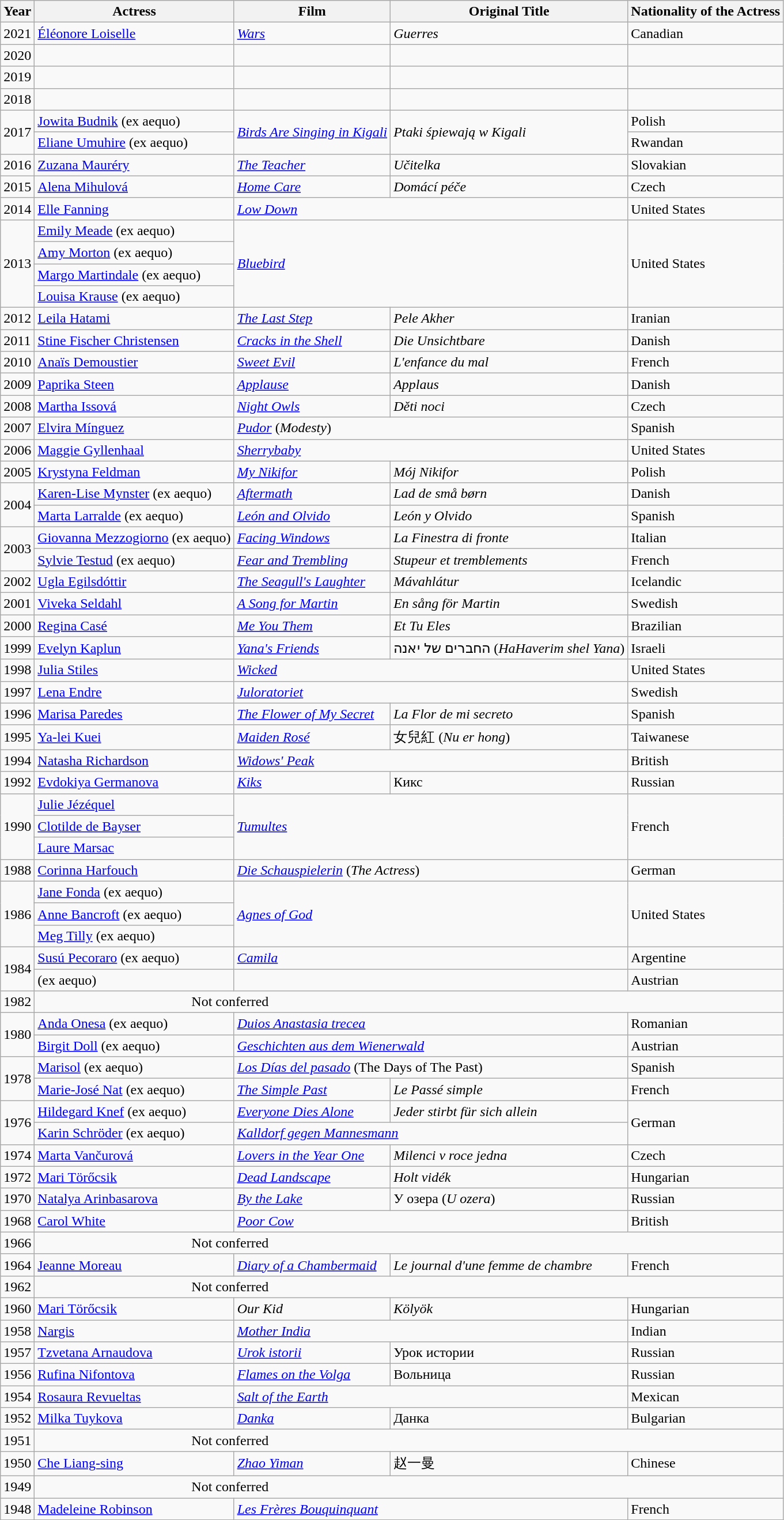<table class="wikitable sortable">
<tr>
<th>Year</th>
<th>Actress</th>
<th>Film</th>
<th>Original Title</th>
<th>Nationality of the Actress</th>
</tr>
<tr>
<td>2021</td>
<td><a href='#'>Éléonore Loiselle</a></td>
<td><em><a href='#'>Wars</a></em></td>
<td><em>Guerres</em></td>
<td>Canadian</td>
</tr>
<tr>
<td>2020</td>
<td></td>
<td></td>
<td></td>
<td></td>
</tr>
<tr>
<td>2019</td>
<td></td>
<td></td>
<td></td>
<td></td>
</tr>
<tr>
<td>2018</td>
<td></td>
<td></td>
<td></td>
<td></td>
</tr>
<tr>
<td rowspan=2>2017</td>
<td data-sort-value="Budnik"><a href='#'>Jowita Budnik</a> (ex aequo)</td>
<td rowspan=2><em><a href='#'>Birds Are Singing in Kigali</a></em></td>
<td rowspan=2><em>Ptaki śpiewają w Kigali</em></td>
<td>Polish</td>
</tr>
<tr>
<td><a href='#'>Eliane Umuhire</a> (ex aequo)</td>
<td>Rwandan</td>
</tr>
<tr>
<td>2016</td>
<td data-sort-value="Maurery"><a href='#'>Zuzana Mauréry</a></td>
<td data-sort-value="Teacher"><em><a href='#'>The Teacher</a></em></td>
<td><em>Učitelka</em></td>
<td>Slovakian</td>
</tr>
<tr>
<td>2015</td>
<td data-sort-value="Mihulova"><a href='#'>Alena Mihulová</a></td>
<td><em><a href='#'>Home Care</a></em></td>
<td><em>Domácí péče</em></td>
<td>Czech</td>
</tr>
<tr>
<td>2014</td>
<td data-sort-value="Fanning"><a href='#'>Elle Fanning</a></td>
<td colspan=2><em><a href='#'>Low Down</a></em></td>
<td>United States</td>
</tr>
<tr>
<td rowspan=4>2013</td>
<td data-sort-value="Meade"><a href='#'>Emily Meade</a> (ex aequo)</td>
<td rowspan=4 colspan=2><em><a href='#'>Bluebird</a></em></td>
<td rowspan=4>United States</td>
</tr>
<tr>
<td data-sort-value="Morton"><a href='#'>Amy Morton</a> (ex aequo)</td>
</tr>
<tr>
<td data-sort-value="Martindale"><a href='#'>Margo Martindale</a> (ex aequo)</td>
</tr>
<tr>
<td data-sort-value="Krause"><a href='#'>Louisa Krause</a> (ex aequo)</td>
</tr>
<tr>
<td>2012</td>
<td data-sort-value="Hatami"><a href='#'>Leila Hatami</a></td>
<td data-sort-value="Last S"><em><a href='#'>The Last Step</a></em></td>
<td><em>Pele Akher</em></td>
<td>Iranian</td>
</tr>
<tr>
<td>2011</td>
<td data-sort-value="Christensen"><a href='#'>Stine Fischer Christensen</a></td>
<td><em><a href='#'>Cracks in the Shell</a></em></td>
<td data-sort-value="Unsichtbare"><em>Die Unsichtbare</em></td>
<td>Danish</td>
</tr>
<tr>
<td>2010</td>
<td data-sort-value="Demoustier"><a href='#'>Anaïs Demoustier</a></td>
<td><em><a href='#'>Sweet Evil</a></em></td>
<td data-sort-value="Enfance"><em>L'enfance du mal</em></td>
<td>French</td>
</tr>
<tr>
<td>2009</td>
<td data-sort-value="Steen"><a href='#'>Paprika Steen</a></td>
<td><em><a href='#'>Applause</a></em></td>
<td><em>Applaus</em></td>
<td>Danish</td>
</tr>
<tr>
<td>2008</td>
<td data-sort-value="Issova"><a href='#'>Martha Issová</a></td>
<td><em><a href='#'>Night Owls</a></em></td>
<td><em>Děti noci</em></td>
<td>Czech</td>
</tr>
<tr>
<td>2007</td>
<td data-sort-value="Minguez"><a href='#'>Elvira Mínguez</a></td>
<td colspan=2><em><a href='#'>Pudor</a></em> (<em>Modesty</em>)</td>
<td>Spanish</td>
</tr>
<tr>
<td>2006</td>
<td data-sort-value="Gyllenhaal"><a href='#'>Maggie Gyllenhaal</a></td>
<td colspan=2><em><a href='#'>Sherrybaby</a></em></td>
<td>United States</td>
</tr>
<tr>
<td>2005</td>
<td data-sort-value="Feldman"><a href='#'>Krystyna Feldman</a></td>
<td><em><a href='#'>My Nikifor</a></em></td>
<td><em>Mój Nikifor</em></td>
<td>Polish</td>
</tr>
<tr>
<td rowspan="2">2004</td>
<td data-sort-value="Mynster"><a href='#'>Karen-Lise Mynster</a> (ex aequo)</td>
<td><em><a href='#'>Aftermath</a></em></td>
<td><em>Lad de små børn</em></td>
<td>Danish</td>
</tr>
<tr>
<td data-sort-value="Larralde"><a href='#'>Marta Larralde</a> (ex aequo)</td>
<td><em><a href='#'>León and Olvido</a></em></td>
<td><em>León y Olvido</em></td>
<td>Spanish</td>
</tr>
<tr>
<td rowspan="2">2003</td>
<td data-sort-value="Mezzogiorno"><a href='#'>Giovanna Mezzogiorno</a> (ex aequo)</td>
<td><em><a href='#'>Facing Windows</a></em></td>
<td data-sort-value="Finestra"><em>La Finestra di fronte</em></td>
<td>Italian</td>
</tr>
<tr>
<td data-sort-value="Testud"><a href='#'>Sylvie Testud</a> (ex aequo)</td>
<td><em><a href='#'>Fear and Trembling</a></em></td>
<td><em>Stupeur et tremblements</em></td>
<td>French</td>
</tr>
<tr>
<td>2002</td>
<td data-sort-value="Egilsdottir"><a href='#'>Ugla Egilsdóttir</a></td>
<td data-sort-value="Seagull"><em><a href='#'>The Seagull's Laughter</a></em></td>
<td><em>Mávahlátur</em></td>
<td>Icelandic</td>
</tr>
<tr>
<td>2001</td>
<td data-sort-value="Seldahl"><a href='#'>Viveka Seldahl</a></td>
<td data-sort-value="Song"><em><a href='#'>A Song for Martin</a></em></td>
<td data-sort-value="Sang"><em>En sång för Martin</em></td>
<td>Swedish</td>
</tr>
<tr>
<td>2000</td>
<td data-sort-value="Case"><a href='#'>Regina Casé</a></td>
<td><em><a href='#'>Me You Them</a></em></td>
<td><em>Et Tu Eles</em></td>
<td>Brazilian</td>
</tr>
<tr>
<td>1999</td>
<td data-sort-value="Kaplun"><a href='#'>Evelyn Kaplun</a></td>
<td><em><a href='#'>Yana's Friends</a></em></td>
<td data-sort-value="HaHaverim">החברים של יאנה (<em>HaHaverim shel Yana</em>)</td>
<td>Israeli</td>
</tr>
<tr>
<td>1998</td>
<td data-sort-value="Stiles"><a href='#'>Julia Stiles</a></td>
<td colspan=2><em><a href='#'>Wicked</a></em></td>
<td>United States</td>
</tr>
<tr>
<td>1997</td>
<td data-sort-value="Endre"><a href='#'>Lena Endre</a></td>
<td colspan=2><em><a href='#'>Juloratoriet</a></em></td>
<td>Swedish</td>
</tr>
<tr>
<td>1996</td>
<td data-sort-value="Paredes"><a href='#'>Marisa Paredes</a></td>
<td data-sort-value="Flower"><em><a href='#'>The Flower of My Secret</a></em></td>
<td data-sort-value="Flor"><em>La Flor de mi secreto</em></td>
<td>Spanish</td>
</tr>
<tr>
<td>1995</td>
<td data-sort-value="Kuei"><a href='#'>Ya-lei Kuei</a></td>
<td><em><a href='#'>Maiden Rosé</a></em></td>
<td data-sort-value="Nu er">女兒紅 (<em>Nu er hong</em>)</td>
<td>Taiwanese</td>
</tr>
<tr>
<td>1994</td>
<td data-sort-value="Richardson"><a href='#'>Natasha Richardson</a></td>
<td colspan=2><em><a href='#'>Widows' Peak</a></em></td>
<td>British</td>
</tr>
<tr>
<td>1992</td>
<td data-sort-value="Germanova"><a href='#'>Evdokiya Germanova</a></td>
<td><em><a href='#'>Kiks</a></em></td>
<td data-sort-value="Kiks">Кикс</td>
<td>Russian</td>
</tr>
<tr>
<td rowspan=3>1990</td>
<td data-sort-value="Jezequel"><a href='#'>Julie Jézéquel</a></td>
<td rowspan=3 colspan=2><em><a href='#'>Tumultes</a></em></td>
<td rowspan=3>French</td>
</tr>
<tr>
<td data-sort-value="Bayser"><a href='#'>Clotilde de Bayser</a></td>
</tr>
<tr>
<td data-sort-value="Marsac"><a href='#'>Laure Marsac</a></td>
</tr>
<tr>
<td>1988</td>
<td data-sort-value="Harfouch"><a href='#'>Corinna Harfouch</a></td>
<td colspan=2 data-sort-value="Schauspielerin"><em><a href='#'>Die Schauspielerin</a></em> (<em>The Actress</em>)</td>
<td>German</td>
</tr>
<tr>
<td rowspan=3>1986</td>
<td data-sort-value="Fonda"><a href='#'>Jane Fonda</a> (ex aequo)</td>
<td rowspan=3 colspan=2><em><a href='#'>Agnes of God</a></em></td>
<td rowspan=3>United States</td>
</tr>
<tr>
<td data-sort-value="Bancroft"><a href='#'>Anne Bancroft</a> (ex aequo)</td>
</tr>
<tr>
<td data-sort-value="Tilly"><a href='#'>Meg Tilly</a> (ex aequo)</td>
</tr>
<tr>
<td rowspan=2>1984</td>
<td data-sort-value="Pecoraro"><a href='#'>Susú Pecoraro</a> (ex aequo)</td>
<td colspan=2><em><a href='#'>Camila</a></em></td>
<td>Argentine</td>
</tr>
<tr>
<td data-sort-value="Colbin"> (ex aequo)</td>
<td colspan=2 data-sort-value="Fall B"><em></em></td>
<td>Austrian</td>
</tr>
<tr>
<td>1982</td>
<td colspan=4 style="padding-left:20%" data-sort-value="ω">Not conferred</td>
</tr>
<tr>
<td rowspan=2>1980</td>
<td data-sort-value="Onesa"><a href='#'>Anda Onesa</a> (ex aequo)</td>
<td colspan=2><em><a href='#'>Duios Anastasia trecea</a></em></td>
<td>Romanian</td>
</tr>
<tr>
<td data-sort-value="Doll"><a href='#'>Birgit Doll</a> (ex aequo)</td>
<td colspan=2><em><a href='#'>Geschichten aus dem Wienerwald</a></em></td>
<td>Austrian</td>
</tr>
<tr>
<td rowspan=2>1978</td>
<td><a href='#'>Marisol</a> (ex aequo)</td>
<td colspan=2 data-sort-value="Dias"><em><a href='#'>Los Días del pasado</a></em> (The Days of The Past)</td>
<td>Spanish</td>
</tr>
<tr>
<td data-sort-value="Nat"><a href='#'>Marie-José Nat</a> (ex aequo)</td>
<td data-sort-value="Simple"><em><a href='#'>The Simple Past</a></em></td>
<td data-sort-value="Passe"><em>Le Passé simple</em></td>
<td>French</td>
</tr>
<tr>
<td rowspan=2>1976</td>
<td data-sort-value="Knef"><a href='#'>Hildegard Knef</a> (ex aequo)</td>
<td><em><a href='#'>Everyone Dies Alone</a></em></td>
<td><em>Jeder stirbt für sich allein</em></td>
<td rowspan=2>German</td>
</tr>
<tr>
<td data-sort-value="Schroder"><a href='#'>Karin Schröder</a> (ex aequo)</td>
<td colspan=2><em><a href='#'>Kalldorf gegen Mannesmann</a></em></td>
</tr>
<tr>
<td>1974</td>
<td data-sort-value="Vancurova"><a href='#'>Marta Vančurová</a></td>
<td><em><a href='#'>Lovers in the Year One</a></em></td>
<td><em>Milenci v roce jedna</em></td>
<td>Czech</td>
</tr>
<tr>
<td>1972</td>
<td data-sort-value="Torocsik"><a href='#'>Mari Törőcsik</a></td>
<td><em><a href='#'>Dead Landscape</a></em></td>
<td><em>Holt vidék</em></td>
<td>Hungarian</td>
</tr>
<tr>
<td>1970</td>
<td data-sort-value="Arinbasarova"><a href='#'>Natalya Arinbasarova</a></td>
<td><em><a href='#'>By the Lake</a></em></td>
<td data-sort-value="U ozera">У озера (<em>U ozera</em>)</td>
<td>Russian</td>
</tr>
<tr>
<td>1968</td>
<td data-sort-value="White"><a href='#'>Carol White</a></td>
<td colspan=2><em><a href='#'>Poor Cow</a></em></td>
<td>British</td>
</tr>
<tr>
<td>1966</td>
<td colspan=4 style="padding-left:20%" data-sort-value="ω">Not conferred</td>
</tr>
<tr>
<td>1964</td>
<td data-sort-value="Moreau"><a href='#'>Jeanne Moreau</a></td>
<td><em><a href='#'>Diary of a Chambermaid</a></em></td>
<td data-sort-value="Journal"><em>Le journal d'une femme de chambre</em></td>
<td>French</td>
</tr>
<tr>
<td>1962</td>
<td colspan=4 style="padding-left:20%" data-sort-value="ω">Not conferred</td>
</tr>
<tr>
<td>1960</td>
<td data-sort-value="Torocsik"><a href='#'>Mari Törőcsik</a></td>
<td><em>Our Kid</em></td>
<td><em>Kölyök</em></td>
<td>Hungarian</td>
</tr>
<tr>
<td>1958</td>
<td><a href='#'>Nargis</a></td>
<td colspan=2><em><a href='#'>Mother India</a></em></td>
<td>Indian</td>
</tr>
<tr>
<td>1957</td>
<td data-sort-value="Arnaudova"><a href='#'>Tzvetana Arnaudova</a></td>
<td><em><a href='#'>Urok istorii</a></em></td>
<td data-sort-value="Urok">Урок истории</td>
<td>Russian</td>
</tr>
<tr>
<td>1956</td>
<td data-sort-value="Nifontova"><a href='#'>Rufina Nifontova</a></td>
<td><em><a href='#'>Flames on the Volga</a></em></td>
<td data-sort-value="Volga">Вольница</td>
<td>Russian</td>
</tr>
<tr>
<td>1954</td>
<td data-sort-value="Revueltas"><a href='#'>Rosaura Revueltas</a></td>
<td colspan="2"><em><a href='#'>Salt of the Earth</a></em></td>
<td>Mexican</td>
</tr>
<tr>
<td>1952</td>
<td data-sort-value="Tuykova"><a href='#'>Milka Tuykova</a></td>
<td><em><a href='#'>Danka</a></em></td>
<td data-sort-value="Danka">Данка</td>
<td>Bulgarian</td>
</tr>
<tr>
<td>1951</td>
<td colspan=4 style="padding-left:20%" data-sort-value="ω">Not conferred</td>
</tr>
<tr>
<td>1950</td>
<td data-sort-value="Liang-sing"><a href='#'>Che Liang-sing</a></td>
<td><em><a href='#'>Zhao Yiman</a></em></td>
<td data-sort-value="Zhao">赵一曼</td>
<td>Chinese</td>
</tr>
<tr>
<td>1949</td>
<td colspan=4 style="padding-left:20%" data-sort-value="ω">Not conferred</td>
</tr>
<tr>
<td>1948</td>
<td data-sort-value="Robinson"><a href='#'>Madeleine Robinson</a></td>
<td colspan=2 data-sort-value="Freres"><em><a href='#'>Les Frères Bouquinquant</a></em></td>
<td>French</td>
</tr>
</table>
